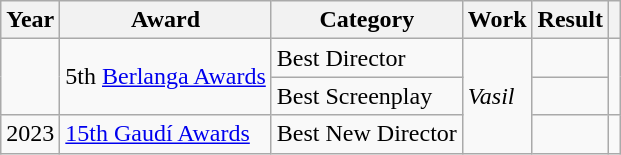<table class="wikitable sortable plainrowheaders">
<tr>
<th>Year</th>
<th>Award</th>
<th>Category</th>
<th>Work</th>
<th>Result</th>
<th scope="col" class="unsortable"></th>
</tr>
<tr>
<td rowspan = "2"></td>
<td rowspan = "2">5th <a href='#'>Berlanga Awards</a></td>
<td>Best Director</td>
<td rowspan = "3"><em>Vasil</em></td>
<td></td>
<td rowspan = "2"></td>
</tr>
<tr>
<td>Best Screenplay</td>
<td></td>
</tr>
<tr>
<td align = "center" rowspan = "6">2023</td>
<td><a href='#'>15th Gaudí Awards</a></td>
<td>Best New Director</td>
<td></td>
<td></td>
</tr>
</table>
